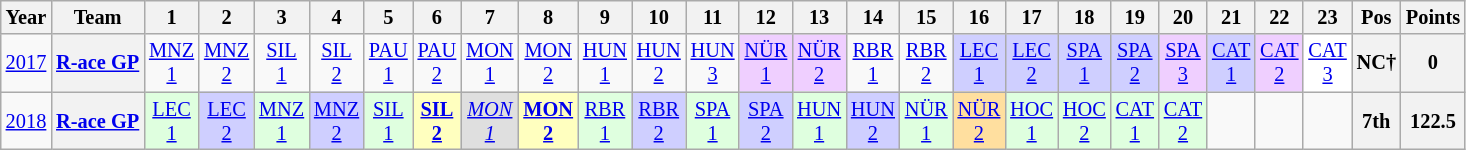<table class="wikitable" style="text-align:center; font-size:85%">
<tr>
<th>Year</th>
<th>Team</th>
<th>1</th>
<th>2</th>
<th>3</th>
<th>4</th>
<th>5</th>
<th>6</th>
<th>7</th>
<th>8</th>
<th>9</th>
<th>10</th>
<th>11</th>
<th>12</th>
<th>13</th>
<th>14</th>
<th>15</th>
<th>16</th>
<th>17</th>
<th>18</th>
<th>19</th>
<th>20</th>
<th>21</th>
<th>22</th>
<th>23</th>
<th>Pos</th>
<th>Points</th>
</tr>
<tr>
<td><a href='#'>2017</a></td>
<th nowrap><a href='#'>R-ace GP</a></th>
<td style="background:#;"><a href='#'>MNZ<br>1</a></td>
<td style="background:#;"><a href='#'>MNZ<br>2</a></td>
<td style="background:#;"><a href='#'>SIL<br>1</a></td>
<td style="background:#;"><a href='#'>SIL<br>2</a></td>
<td style="background:#;"><a href='#'>PAU<br>1</a></td>
<td style="background:#;"><a href='#'>PAU<br>2</a></td>
<td style="background:#;"><a href='#'>MON<br>1</a></td>
<td style="background:#;"><a href='#'>MON<br>2</a></td>
<td style="background:#;"><a href='#'>HUN<br>1</a></td>
<td style="background:#;"><a href='#'>HUN<br>2</a></td>
<td style="background:#;"><a href='#'>HUN<br>3</a></td>
<td style="background:#EFCFFF;"><a href='#'>NÜR<br>1</a><br></td>
<td style="background:#EFCFFF;"><a href='#'>NÜR<br>2</a><br></td>
<td style="background:#;"><a href='#'>RBR<br>1</a></td>
<td style="background:#;"><a href='#'>RBR<br>2</a></td>
<td style="background:#CFCFFF;"><a href='#'>LEC<br>1</a><br></td>
<td style="background:#CFCFFF;"><a href='#'>LEC<br>2</a><br></td>
<td style="background:#CFCFFF;"><a href='#'>SPA<br>1</a><br></td>
<td style="background:#CFCFFF;"><a href='#'>SPA<br>2</a><br></td>
<td style="background:#EFCFFF;"><a href='#'>SPA<br>3</a><br></td>
<td style="background:#CFCFFF;"><a href='#'>CAT<br>1</a><br></td>
<td style="background:#EFCFFF;"><a href='#'>CAT<br>2</a><br></td>
<td style="background:#FFFFFF;"><a href='#'>CAT<br>3</a><br></td>
<th>NC†</th>
<th>0</th>
</tr>
<tr>
<td><a href='#'>2018</a></td>
<th nowrap><a href='#'>R-ace GP</a></th>
<td style="background:#DFFFDF;"><a href='#'>LEC<br>1</a><br></td>
<td style="background:#CFCFFF;"><a href='#'>LEC<br>2</a><br></td>
<td style="background:#DFFFDF;"><a href='#'>MNZ<br>1</a><br></td>
<td style="background:#CFCFFF;"><a href='#'>MNZ<br>2</a><br></td>
<td style="background:#DFFFDF;"><a href='#'>SIL<br>1</a><br></td>
<td style="background:#FFFFBF;"><strong><a href='#'>SIL<br>2</a></strong><br></td>
<td style="background:#DFDFDF;"><em><a href='#'>MON<br>1</a></em><br></td>
<td style="background:#FFFFBF;"><strong><a href='#'>MON<br>2</a></strong><br></td>
<td style="background:#DFFFDF;"><a href='#'>RBR<br>1</a><br></td>
<td style="background:#CFCFFF;"><a href='#'>RBR<br>2</a><br></td>
<td style="background:#DFFFDF;"><a href='#'>SPA<br>1</a><br></td>
<td style="background:#CFCFFF;"><a href='#'>SPA<br>2</a><br></td>
<td style="background:#DFFFDF;"><a href='#'>HUN<br>1</a><br></td>
<td style="background:#CFCFFF;"><a href='#'>HUN<br>2</a><br></td>
<td style="background:#DFFFDF;"><a href='#'>NÜR<br>1</a><br></td>
<td style="background:#FFDF9F;"><a href='#'>NÜR<br>2</a><br></td>
<td style="background:#DFFFDF;"><a href='#'>HOC<br>1</a><br></td>
<td style="background:#DFFFDF;"><a href='#'>HOC<br>2</a><br></td>
<td style="background:#DFFFDF;"><a href='#'>CAT<br>1</a><br></td>
<td style="background:#DFFFDF;"><a href='#'>CAT<br>2</a><br></td>
<td></td>
<td></td>
<td></td>
<th>7th</th>
<th>122.5</th>
</tr>
</table>
